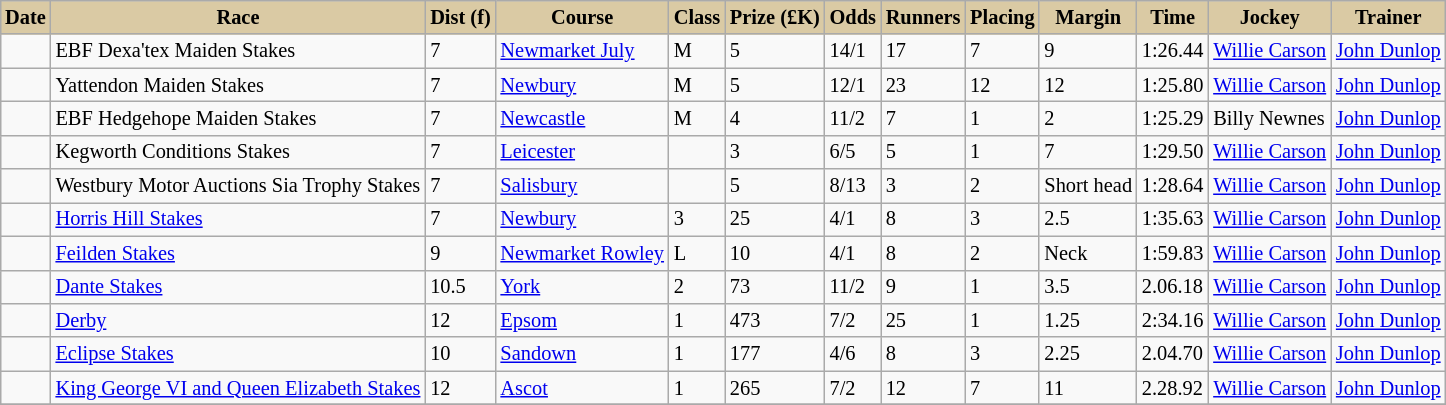<table class = "wikitable sortable" | border="1" cellpadding="1" style="text-align:centre; margin-left:1em; float:centre; border-collapse: collapse; font-size:85%">
<tr style="background:#dacaa4; text-align:center;">
<th style="background-color:#dacaa4;">Date</th>
<th style="background-color:#dacaa4;">Race</th>
<th style="background-color:#dacaa4;">Dist (f)</th>
<th style="background-color:#dacaa4;">Course</th>
<th style="background-color:#dacaa4;">Class</th>
<th style="background-color:#dacaa4;">Prize (£K)</th>
<th style="background-color:#dacaa4;">Odds</th>
<th style="background-color:#dacaa4;">Runners</th>
<th style="background-color:#dacaa4;">Placing</th>
<th style="background-color:#dacaa4;">Margin</th>
<th style="background-color:#dacaa4;">Time</th>
<th style="background-color:#dacaa4;">Jockey</th>
<th style="background-color:#dacaa4;">Trainer</th>
</tr>
<tr>
<td></td>
<td>EBF Dexa'tex Maiden Stakes</td>
<td>7</td>
<td><a href='#'>Newmarket July</a></td>
<td>M</td>
<td>5</td>
<td>14/1</td>
<td>17</td>
<td>7</td>
<td>9</td>
<td>1:26.44</td>
<td><a href='#'>Willie Carson</a></td>
<td><a href='#'>John Dunlop</a></td>
</tr>
<tr>
<td></td>
<td>Yattendon Maiden Stakes</td>
<td>7</td>
<td><a href='#'>Newbury</a></td>
<td>M</td>
<td>5</td>
<td>12/1</td>
<td>23</td>
<td>12</td>
<td>12</td>
<td>1:25.80</td>
<td><a href='#'>Willie Carson</a></td>
<td><a href='#'>John Dunlop</a></td>
</tr>
<tr>
<td></td>
<td>EBF Hedgehope Maiden Stakes</td>
<td>7</td>
<td><a href='#'>Newcastle</a></td>
<td>M</td>
<td>4</td>
<td>11/2</td>
<td>7</td>
<td>1</td>
<td>2</td>
<td>1:25.29</td>
<td>Billy Newnes</td>
<td><a href='#'>John Dunlop</a></td>
</tr>
<tr>
<td></td>
<td>Kegworth Conditions Stakes</td>
<td>7</td>
<td><a href='#'>Leicester</a></td>
<td></td>
<td>3</td>
<td>6/5</td>
<td>5</td>
<td>1</td>
<td>7</td>
<td>1:29.50</td>
<td><a href='#'>Willie Carson</a></td>
<td><a href='#'>John Dunlop</a></td>
</tr>
<tr>
<td></td>
<td>Westbury Motor Auctions Sia Trophy Stakes</td>
<td>7</td>
<td><a href='#'>Salisbury</a></td>
<td></td>
<td>5</td>
<td>8/13</td>
<td>3</td>
<td>2</td>
<td>Short head</td>
<td>1:28.64</td>
<td><a href='#'>Willie Carson</a></td>
<td><a href='#'>John Dunlop</a></td>
</tr>
<tr>
<td></td>
<td><a href='#'>Horris Hill Stakes</a></td>
<td>7</td>
<td><a href='#'>Newbury</a></td>
<td>3</td>
<td>25</td>
<td>4/1</td>
<td>8</td>
<td>3</td>
<td>2.5</td>
<td>1:35.63</td>
<td><a href='#'>Willie Carson</a></td>
<td><a href='#'>John Dunlop</a></td>
</tr>
<tr>
<td></td>
<td><a href='#'>Feilden Stakes</a></td>
<td>9</td>
<td><a href='#'>Newmarket Rowley</a></td>
<td>L</td>
<td>10</td>
<td>4/1</td>
<td>8</td>
<td>2</td>
<td>Neck</td>
<td>1:59.83</td>
<td><a href='#'>Willie Carson</a></td>
<td><a href='#'>John Dunlop</a></td>
</tr>
<tr>
<td></td>
<td><a href='#'>Dante Stakes</a></td>
<td>10.5</td>
<td><a href='#'>York</a></td>
<td>2</td>
<td>73</td>
<td>11/2</td>
<td>9</td>
<td>1</td>
<td>3.5</td>
<td>2.06.18</td>
<td><a href='#'>Willie Carson</a></td>
<td><a href='#'>John Dunlop</a></td>
</tr>
<tr>
<td></td>
<td><a href='#'>Derby</a></td>
<td>12</td>
<td><a href='#'>Epsom</a></td>
<td>1</td>
<td>473</td>
<td>7/2</td>
<td>25</td>
<td>1</td>
<td>1.25</td>
<td>2:34.16</td>
<td><a href='#'>Willie Carson</a></td>
<td><a href='#'>John Dunlop</a></td>
</tr>
<tr>
<td></td>
<td><a href='#'>Eclipse Stakes</a></td>
<td>10</td>
<td><a href='#'>Sandown</a></td>
<td>1</td>
<td>177</td>
<td>4/6</td>
<td>8</td>
<td>3</td>
<td>2.25</td>
<td>2.04.70</td>
<td><a href='#'>Willie Carson</a></td>
<td><a href='#'>John Dunlop</a></td>
</tr>
<tr>
<td></td>
<td><a href='#'>King George VI and Queen Elizabeth Stakes</a></td>
<td>12</td>
<td><a href='#'>Ascot</a></td>
<td>1</td>
<td>265</td>
<td>7/2</td>
<td>12</td>
<td>7</td>
<td>11</td>
<td>2.28.92</td>
<td><a href='#'>Willie Carson</a></td>
<td><a href='#'>John Dunlop</a></td>
</tr>
<tr>
</tr>
</table>
